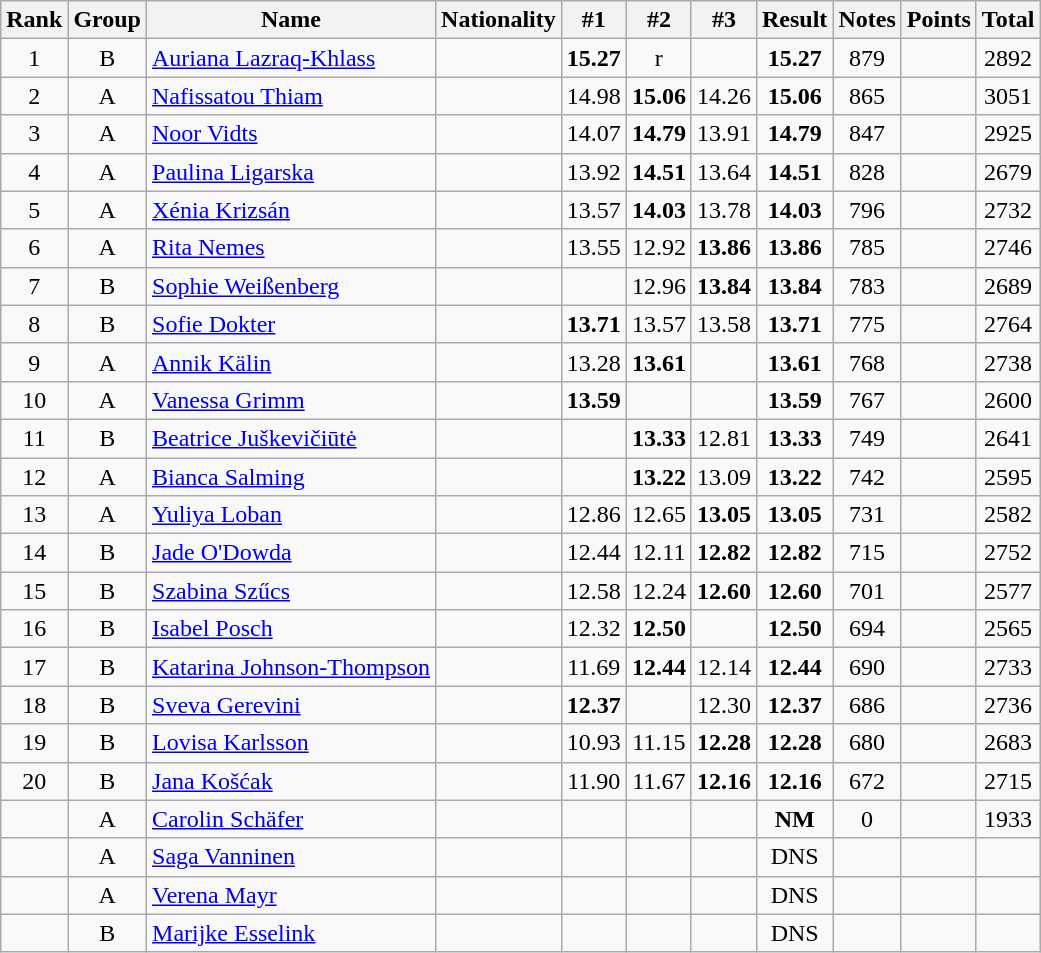<table class="wikitable sortable" style="text-align:center">
<tr>
<th>Rank</th>
<th>Group</th>
<th>Name</th>
<th>Nationality</th>
<th>#1</th>
<th>#2</th>
<th>#3</th>
<th>Result</th>
<th>Notes</th>
<th>Points</th>
<th>Total</th>
</tr>
<tr>
<td>1</td>
<td>B</td>
<td align=left><a href='#'>Auriana Lazraq-Khlass</a></td>
<td align=left></td>
<td><strong>15.27</strong></td>
<td>r</td>
<td></td>
<td><strong>15.27</strong></td>
<td>879</td>
<td></td>
<td>2892</td>
</tr>
<tr>
<td>2</td>
<td>A</td>
<td align=left><a href='#'>Nafissatou Thiam</a></td>
<td align=left></td>
<td>14.98</td>
<td><strong>15.06</strong></td>
<td>14.26</td>
<td><strong>15.06</strong></td>
<td>865</td>
<td></td>
<td>3051</td>
</tr>
<tr>
<td>3</td>
<td>A</td>
<td align=left><a href='#'>Noor Vidts</a></td>
<td align=left></td>
<td>14.07</td>
<td><strong>14.79</strong></td>
<td>13.91</td>
<td><strong>14.79</strong></td>
<td>847</td>
<td></td>
<td>2925</td>
</tr>
<tr>
<td>4</td>
<td>A</td>
<td align=left><a href='#'>Paulina Ligarska</a></td>
<td align=left></td>
<td>13.92</td>
<td><strong>14.51</strong></td>
<td>13.64</td>
<td><strong>14.51</strong></td>
<td>828</td>
<td></td>
<td>2679</td>
</tr>
<tr>
<td>5</td>
<td>A</td>
<td align=left><a href='#'>Xénia Krizsán</a></td>
<td align=left></td>
<td>13.57</td>
<td><strong>14.03</strong></td>
<td>13.78</td>
<td><strong>14.03</strong></td>
<td>796</td>
<td></td>
<td>2732</td>
</tr>
<tr>
<td>6</td>
<td>A</td>
<td align=left><a href='#'>Rita Nemes</a></td>
<td align=left></td>
<td>13.55</td>
<td>12.92</td>
<td><strong>13.86</strong></td>
<td><strong>13.86</strong></td>
<td>785</td>
<td></td>
<td>2746</td>
</tr>
<tr>
<td>7</td>
<td>B</td>
<td align=left><a href='#'>Sophie Weißenberg</a></td>
<td align=left></td>
<td></td>
<td>12.96</td>
<td><strong>13.84</strong></td>
<td><strong>13.84</strong></td>
<td>783</td>
<td></td>
<td>2689</td>
</tr>
<tr>
<td>8</td>
<td>B</td>
<td align=left><a href='#'>Sofie Dokter</a></td>
<td align=left></td>
<td><strong>13.71</strong></td>
<td>13.57</td>
<td>13.58</td>
<td><strong>13.71</strong></td>
<td>775</td>
<td></td>
<td>2764</td>
</tr>
<tr>
<td>9</td>
<td>A</td>
<td align=left><a href='#'>Annik Kälin</a></td>
<td align=left></td>
<td>13.28</td>
<td><strong>13.61</strong></td>
<td></td>
<td><strong>13.61</strong></td>
<td>768</td>
<td></td>
<td>2738</td>
</tr>
<tr>
<td>10</td>
<td>A</td>
<td align=left><a href='#'>Vanessa Grimm</a></td>
<td align=left></td>
<td><strong>13.59</strong></td>
<td></td>
<td></td>
<td><strong>13.59</strong></td>
<td>767</td>
<td></td>
<td>2600</td>
</tr>
<tr>
<td>11</td>
<td>B</td>
<td align=left><a href='#'>Beatrice Juškevičiūtė</a></td>
<td align=left></td>
<td></td>
<td><strong>13.33</strong></td>
<td>12.81</td>
<td><strong>13.33</strong></td>
<td>749</td>
<td></td>
<td>2641</td>
</tr>
<tr>
<td>12</td>
<td>A</td>
<td align=left><a href='#'>Bianca Salming</a></td>
<td align=left></td>
<td></td>
<td><strong>13.22</strong></td>
<td>13.09</td>
<td><strong>13.22</strong></td>
<td>742</td>
<td></td>
<td>2595</td>
</tr>
<tr>
<td>13</td>
<td>A</td>
<td align=left><a href='#'>Yuliya Loban</a></td>
<td align=left></td>
<td>12.86</td>
<td>12.65</td>
<td><strong>13.05</strong></td>
<td><strong>13.05</strong></td>
<td>731</td>
<td></td>
<td>2582</td>
</tr>
<tr>
<td>14</td>
<td>B</td>
<td align=left><a href='#'>Jade O'Dowda</a></td>
<td align=left></td>
<td>12.44</td>
<td>12.11</td>
<td><strong>12.82</strong></td>
<td><strong>12.82</strong></td>
<td>715</td>
<td></td>
<td>2752</td>
</tr>
<tr>
<td>15</td>
<td>B</td>
<td align=left><a href='#'>Szabina Szűcs</a></td>
<td align=left></td>
<td>12.58</td>
<td>12.24</td>
<td><strong>12.60</strong></td>
<td><strong>12.60</strong></td>
<td>701</td>
<td></td>
<td>2577</td>
</tr>
<tr>
<td>16</td>
<td>B</td>
<td align=left><a href='#'>Isabel Posch</a></td>
<td align=left></td>
<td>12.32</td>
<td><strong>12.50</strong></td>
<td></td>
<td><strong>12.50</strong></td>
<td>694</td>
<td></td>
<td>2565</td>
</tr>
<tr>
<td>17</td>
<td>B</td>
<td align=left><a href='#'>Katarina Johnson-Thompson</a></td>
<td align=left></td>
<td>11.69</td>
<td><strong>12.44</strong></td>
<td>12.14</td>
<td><strong>12.44</strong></td>
<td>690</td>
<td></td>
<td>2733</td>
</tr>
<tr>
<td>18</td>
<td>B</td>
<td align=left><a href='#'>Sveva Gerevini</a></td>
<td align=left></td>
<td><strong>12.37</strong></td>
<td></td>
<td>12.30</td>
<td><strong>12.37</strong></td>
<td>686</td>
<td></td>
<td>2736</td>
</tr>
<tr>
<td>19</td>
<td>B</td>
<td align=left><a href='#'>Lovisa Karlsson</a></td>
<td align=left></td>
<td>10.93</td>
<td>11.15</td>
<td><strong>12.28</strong></td>
<td><strong>12.28</strong></td>
<td>680</td>
<td></td>
<td>2683</td>
</tr>
<tr>
<td>20</td>
<td>B</td>
<td align=left><a href='#'>Jana Košćak</a></td>
<td align=left></td>
<td>11.90</td>
<td>11.67</td>
<td><strong>12.16</strong></td>
<td><strong>12.16</strong></td>
<td>672</td>
<td></td>
<td>2715</td>
</tr>
<tr>
<td></td>
<td>A</td>
<td align=left><a href='#'>Carolin Schäfer</a></td>
<td align=left></td>
<td></td>
<td></td>
<td></td>
<td><strong>NM</strong></td>
<td>0</td>
<td></td>
<td>1933</td>
</tr>
<tr>
<td></td>
<td>A</td>
<td align=left><a href='#'>Saga Vanninen</a></td>
<td align=left></td>
<td></td>
<td></td>
<td></td>
<td>DNS</td>
<td></td>
<td></td>
<td></td>
</tr>
<tr>
<td></td>
<td>A</td>
<td align=left><a href='#'>Verena Mayr</a></td>
<td align=left></td>
<td></td>
<td></td>
<td></td>
<td>DNS</td>
<td></td>
<td></td>
<td></td>
</tr>
<tr>
<td></td>
<td>B</td>
<td align=left><a href='#'>Marijke Esselink</a></td>
<td align=left></td>
<td></td>
<td></td>
<td></td>
<td>DNS</td>
<td></td>
<td></td>
<td></td>
</tr>
</table>
